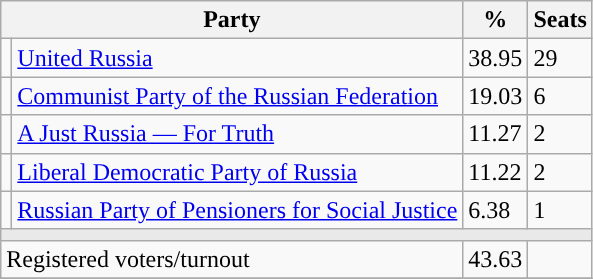<table class="wikitable">
<tr>
<th colspan=2>Party</th>
<th>%</th>
<th>Seats</th>
</tr>
<tr>
<td style="background:"></td>
<td><a href='#'>United Russia</a></td>
<td>38.95</td>
<td>29</td>
</tr>
<tr>
<td style="background:"></td>
<td><a href='#'>Communist Party of the Russian Federation</a></td>
<td>19.03</td>
<td>6</td>
</tr>
<tr>
<td style="background:"></td>
<td><a href='#'>A Just Russia — For Truth</a></td>
<td>11.27</td>
<td>2</td>
</tr>
<tr>
<td style="background:"></td>
<td><a href='#'>Liberal Democratic Party of Russia</a></td>
<td>11.22</td>
<td>2</td>
</tr>
<tr>
<td style="background:"></td>
<td><a href='#'>Russian Party of Pensioners for Social Justice</a></td>
<td>6.38</td>
<td>1</td>
</tr>
<tr>
<td colspan=4 style="background:#E9E9E9;"></td>
</tr>
<tr>
<td align=left colspan=2>Registered voters/turnout</td>
<td>43.63</td>
<td></td>
</tr>
<tr>
</tr>
</table>
